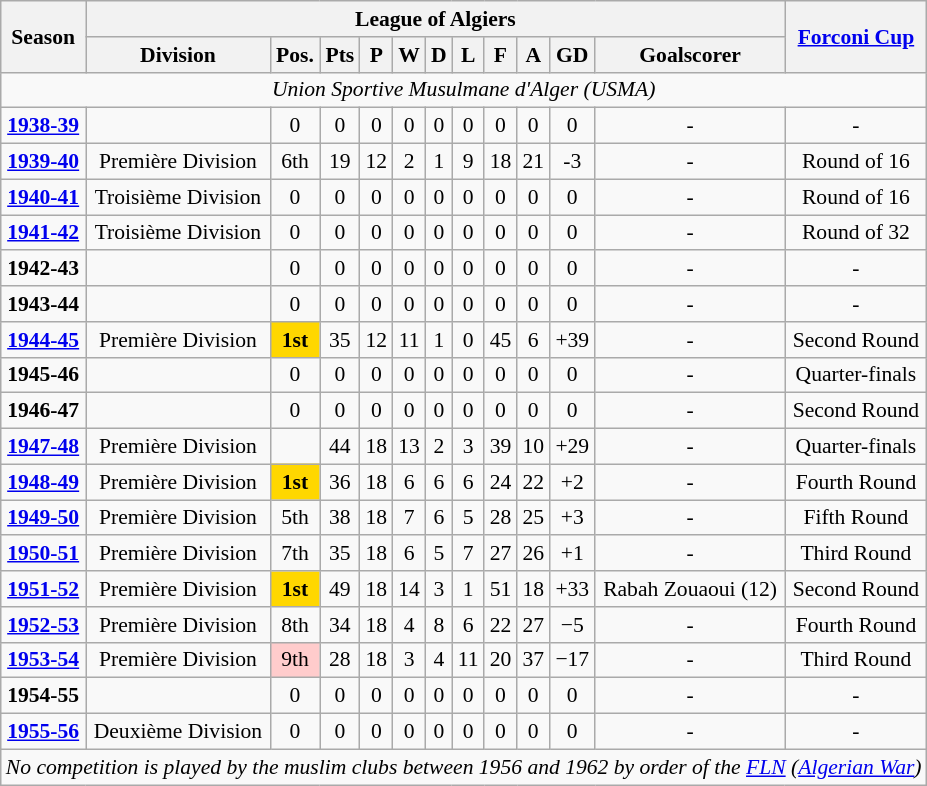<table class="wikitable center" style="font-size:90%; text-align: center">
<tr>
<th rowspan=2>Season</th>
<th colspan=11>League of Algiers</th>
<th rowspan=2><a href='#'>Forconi Cup</a></th>
</tr>
<tr>
<th>Division</th>
<th>Pos.</th>
<th>Pts</th>
<th>P</th>
<th>W</th>
<th>D</th>
<th>L</th>
<th>F</th>
<th>A</th>
<th>GD</th>
<th>Goalscorer</th>
</tr>
<tr>
<td colspan=15><em>Union Sportive Musulmane d'Alger (USMA)</em></td>
</tr>
<tr>
<td><strong><a href='#'>1938-39</a></strong></td>
<td></td>
<td>0</td>
<td>0</td>
<td>0</td>
<td>0</td>
<td>0</td>
<td>0</td>
<td>0</td>
<td>0</td>
<td>0</td>
<td>-</td>
<td>-</td>
</tr>
<tr>
<td><strong><a href='#'>1939-40</a></strong></td>
<td>Première Division</td>
<td>6th</td>
<td>19</td>
<td>12</td>
<td>2</td>
<td>1</td>
<td>9</td>
<td>18</td>
<td>21</td>
<td>-3</td>
<td>-</td>
<td>Round of 16</td>
</tr>
<tr>
<td><strong><a href='#'>1940-41</a></strong></td>
<td>Troisième Division</td>
<td>0</td>
<td>0</td>
<td>0</td>
<td>0</td>
<td>0</td>
<td>0</td>
<td>0</td>
<td>0</td>
<td>0</td>
<td>-</td>
<td>Round of 16</td>
</tr>
<tr>
<td><strong><a href='#'>1941-42</a></strong></td>
<td>Troisième Division</td>
<td>0</td>
<td>0</td>
<td>0</td>
<td>0</td>
<td>0</td>
<td>0</td>
<td>0</td>
<td>0</td>
<td>0</td>
<td>-</td>
<td>Round of 32</td>
</tr>
<tr>
<td><strong>1942-43</strong></td>
<td></td>
<td>0</td>
<td>0</td>
<td>0</td>
<td>0</td>
<td>0</td>
<td>0</td>
<td>0</td>
<td>0</td>
<td>0</td>
<td>-</td>
<td>-</td>
</tr>
<tr>
<td><strong>1943-44</strong></td>
<td></td>
<td>0</td>
<td>0</td>
<td>0</td>
<td>0</td>
<td>0</td>
<td>0</td>
<td>0</td>
<td>0</td>
<td>0</td>
<td>-</td>
<td>-</td>
</tr>
<tr>
<td><strong><a href='#'>1944-45</a></strong></td>
<td>Première Division</td>
<td bgcolor=gold><strong>1st</strong></td>
<td>35</td>
<td>12</td>
<td>11</td>
<td>1</td>
<td>0</td>
<td>45</td>
<td>6</td>
<td>+39</td>
<td>-</td>
<td>Second Round</td>
</tr>
<tr>
<td><strong>1945-46</strong></td>
<td></td>
<td>0</td>
<td>0</td>
<td>0</td>
<td>0</td>
<td>0</td>
<td>0</td>
<td>0</td>
<td>0</td>
<td>0</td>
<td>-</td>
<td>Quarter-finals</td>
</tr>
<tr>
<td><strong>1946-47</strong></td>
<td></td>
<td>0</td>
<td>0</td>
<td>0</td>
<td>0</td>
<td>0</td>
<td>0</td>
<td>0</td>
<td>0</td>
<td>0</td>
<td>-</td>
<td>Second Round</td>
</tr>
<tr>
<td><strong><a href='#'>1947-48</a></strong></td>
<td>Première Division</td>
<td></td>
<td>44</td>
<td>18</td>
<td>13</td>
<td>2</td>
<td>3</td>
<td>39</td>
<td>10</td>
<td>+29</td>
<td>-</td>
<td>Quarter-finals</td>
</tr>
<tr>
<td><strong><a href='#'>1948-49</a></strong></td>
<td>Première Division</td>
<td bgcolor=gold><strong>1st</strong></td>
<td>36</td>
<td>18</td>
<td>6</td>
<td>6</td>
<td>6</td>
<td>24</td>
<td>22</td>
<td>+2</td>
<td>-</td>
<td>Fourth Round</td>
</tr>
<tr>
<td><strong><a href='#'>1949-50</a></strong></td>
<td>Première Division</td>
<td>5th</td>
<td>38</td>
<td>18</td>
<td>7</td>
<td>6</td>
<td>5</td>
<td>28</td>
<td>25</td>
<td>+3</td>
<td>-</td>
<td>Fifth Round</td>
</tr>
<tr>
<td><strong><a href='#'>1950-51</a></strong></td>
<td>Première Division</td>
<td>7th</td>
<td>35</td>
<td>18</td>
<td>6</td>
<td>5</td>
<td>7</td>
<td>27</td>
<td>26</td>
<td>+1</td>
<td>-</td>
<td>Third Round</td>
</tr>
<tr>
<td><strong><a href='#'>1951-52</a></strong></td>
<td>Première Division</td>
<td bgcolor=gold><strong>1st</strong></td>
<td>49</td>
<td>18</td>
<td>14</td>
<td>3</td>
<td>1</td>
<td>51</td>
<td>18</td>
<td>+33</td>
<td>Rabah Zouaoui (12)</td>
<td>Second Round</td>
</tr>
<tr>
<td><strong><a href='#'>1952-53</a></strong></td>
<td>Première Division</td>
<td>8th</td>
<td>34</td>
<td>18</td>
<td>4</td>
<td>8</td>
<td>6</td>
<td>22</td>
<td>27</td>
<td>−5</td>
<td>-</td>
<td>Fourth Round</td>
</tr>
<tr>
<td><strong><a href='#'>1953-54</a></strong></td>
<td>Première Division</td>
<td bgcolor="#FFCCCC">9th</td>
<td>28</td>
<td>18</td>
<td>3</td>
<td>4</td>
<td>11</td>
<td>20</td>
<td>37</td>
<td>−17</td>
<td>-</td>
<td>Third Round</td>
</tr>
<tr>
<td><strong>1954-55</strong></td>
<td></td>
<td>0</td>
<td>0</td>
<td>0</td>
<td>0</td>
<td>0</td>
<td>0</td>
<td>0</td>
<td>0</td>
<td>0</td>
<td>-</td>
<td>-</td>
</tr>
<tr>
<td><strong><a href='#'>1955-56</a></strong></td>
<td>Deuxième Division</td>
<td>0</td>
<td>0</td>
<td>0</td>
<td>0</td>
<td>0</td>
<td>0</td>
<td>0</td>
<td>0</td>
<td>0</td>
<td>-</td>
<td>-</td>
</tr>
<tr>
<td colspan=15><em>No competition is played by the muslim clubs between 1956 and 1962 by order of the <a href='#'>FLN</a> (<a href='#'>Algerian War</a>)</em></td>
</tr>
</table>
